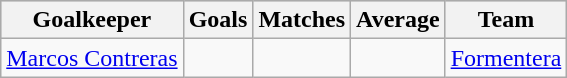<table class="wikitable sortable" class="wikitable">
<tr style="background:#ccc; text-align:center;">
<th>Goalkeeper</th>
<th>Goals</th>
<th>Matches</th>
<th>Average</th>
<th>Team</th>
</tr>
<tr>
<td> <a href='#'>Marcos Contreras</a></td>
<td></td>
<td></td>
<td></td>
<td><a href='#'>Formentera</a></td>
</tr>
</table>
